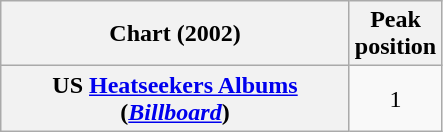<table class="wikitable sortable plainrowheaders">
<tr>
<th scope="col" style="width:225px;">Chart (2002)</th>
<th scope="col">Peak<br>position</th>
</tr>
<tr>
<th scope="row">US <a href='#'>Heatseekers Albums</a> (<em><a href='#'>Billboard</a></em>)</th>
<td align="center">1</td>
</tr>
</table>
